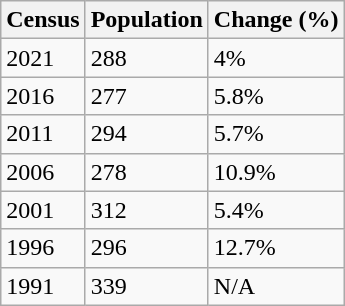<table class="wikitable">
<tr>
<th>Census</th>
<th>Population</th>
<th>Change (%)</th>
</tr>
<tr>
<td>2021</td>
<td>288</td>
<td>4%</td>
</tr>
<tr>
<td>2016</td>
<td>277</td>
<td>5.8%</td>
</tr>
<tr>
<td>2011</td>
<td>294</td>
<td>5.7%</td>
</tr>
<tr>
<td>2006</td>
<td>278</td>
<td>10.9%</td>
</tr>
<tr>
<td>2001</td>
<td>312</td>
<td>5.4%</td>
</tr>
<tr>
<td>1996</td>
<td>296</td>
<td>12.7%</td>
</tr>
<tr>
<td>1991</td>
<td>339</td>
<td>N/A</td>
</tr>
</table>
